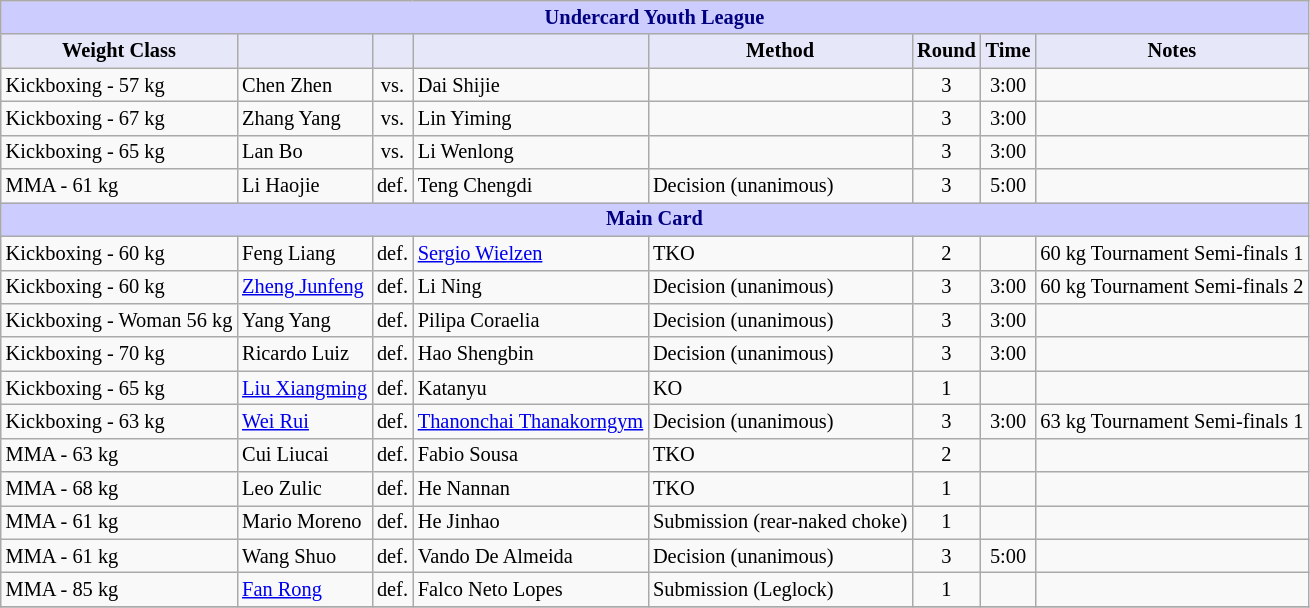<table class="wikitable" style="font-size: 85%;">
<tr>
<th colspan="8" style="background-color: #ccf; color: #000080; text-align: center;"><strong>Undercard Youth League</strong></th>
</tr>
<tr>
<th colspan="1" style="background-color: #E6E8FA; color: #000000; text-align: center;">Weight Class</th>
<th colspan="1" style="background-color: #E6E8FA; color: #000000; text-align: center;"></th>
<th colspan="1" style="background-color: #E6E8FA; color: #000000; text-align: center;"></th>
<th colspan="1" style="background-color: #E6E8FA; color: #000000; text-align: center;"></th>
<th colspan="1" style="background-color: #E6E8FA; color: #000000; text-align: center;">Method</th>
<th colspan="1" style="background-color: #E6E8FA; color: #000000; text-align: center;">Round</th>
<th colspan="1" style="background-color: #E6E8FA; color: #000000; text-align: center;">Time</th>
<th colspan="1" style="background-color: #E6E8FA; color: #000000; text-align: center;">Notes</th>
</tr>
<tr>
<td>Kickboxing - 57 kg</td>
<td> Chen Zhen</td>
<td align=center>vs.</td>
<td> Dai Shijie</td>
<td></td>
<td align=center>3</td>
<td align=center>3:00</td>
<td></td>
</tr>
<tr>
<td>Kickboxing - 67 kg</td>
<td> Zhang Yang</td>
<td align=center>vs.</td>
<td> Lin Yiming</td>
<td></td>
<td align=center>3</td>
<td align=center>3:00</td>
<td></td>
</tr>
<tr>
<td>Kickboxing - 65 kg</td>
<td> Lan Bo</td>
<td align=center>vs.</td>
<td> Li Wenlong</td>
<td></td>
<td align=center>3</td>
<td align=center>3:00</td>
<td></td>
</tr>
<tr>
<td>MMA - 61 kg</td>
<td> Li Haojie</td>
<td align=center>def.</td>
<td> Teng Chengdi</td>
<td>Decision (unanimous)</td>
<td align=center>3</td>
<td align=center>5:00</td>
<td></td>
</tr>
<tr>
<th colspan="8" style="background-color: #ccf; color: #000080; text-align: center;"><strong>Main Card</strong></th>
</tr>
<tr>
<td>Kickboxing - 60 kg</td>
<td> Feng Liang</td>
<td align=center>def.</td>
<td> <a href='#'>Sergio Wielzen</a></td>
<td>TKO</td>
<td align=center>2</td>
<td align=center></td>
<td>60 kg Tournament Semi-finals 1</td>
</tr>
<tr>
<td>Kickboxing - 60 kg</td>
<td> <a href='#'>Zheng Junfeng</a></td>
<td align=center>def.</td>
<td> Li Ning</td>
<td>Decision (unanimous)</td>
<td align=center>3</td>
<td align=center>3:00</td>
<td>60 kg Tournament Semi-finals 2</td>
</tr>
<tr>
<td>Kickboxing - Woman 56 kg</td>
<td> Yang Yang</td>
<td align=center>def.</td>
<td> Pilipa Coraelia</td>
<td>Decision (unanimous)</td>
<td align=center>3</td>
<td align=center>3:00</td>
<td></td>
</tr>
<tr>
<td>Kickboxing - 70 kg</td>
<td> Ricardo Luiz</td>
<td align=center>def.</td>
<td> Hao Shengbin</td>
<td>Decision (unanimous)</td>
<td align=center>3</td>
<td align=center>3:00</td>
<td></td>
</tr>
<tr>
<td>Kickboxing - 65 kg</td>
<td> <a href='#'>Liu Xiangming</a></td>
<td align=center>def.</td>
<td> Katanyu</td>
<td>KO</td>
<td align=center>1</td>
<td align=center></td>
<td></td>
</tr>
<tr>
<td>Kickboxing - 63 kg</td>
<td> <a href='#'>Wei Rui</a></td>
<td align=center>def.</td>
<td> <a href='#'>Thanonchai Thanakorngym</a></td>
<td>Decision (unanimous)</td>
<td align=center>3</td>
<td align=center>3:00</td>
<td>63 kg Tournament Semi-finals 1</td>
</tr>
<tr>
<td>MMA - 63 kg</td>
<td> Cui Liucai</td>
<td align=center>def.</td>
<td> Fabio Sousa</td>
<td>TKO</td>
<td align=center>2</td>
<td align=center></td>
<td></td>
</tr>
<tr>
<td>MMA - 68 kg</td>
<td> Leo Zulic</td>
<td align=center>def.</td>
<td> He Nannan</td>
<td>TKO</td>
<td align=center>1</td>
<td align=center></td>
<td></td>
</tr>
<tr>
<td>MMA - 61 kg</td>
<td> Mario Moreno</td>
<td align=center>def.</td>
<td> He Jinhao</td>
<td>Submission (rear-naked choke)</td>
<td align=center>1</td>
<td align=center></td>
<td></td>
</tr>
<tr>
<td>MMA - 61 kg</td>
<td> Wang Shuo</td>
<td align=center>def.</td>
<td> Vando De Almeida</td>
<td>Decision (unanimous)</td>
<td align=center>3</td>
<td align=center>5:00</td>
<td></td>
</tr>
<tr>
<td>MMA - 85 kg</td>
<td> <a href='#'>Fan Rong</a></td>
<td align=center>def.</td>
<td> Falco Neto Lopes</td>
<td>Submission (Leglock)</td>
<td align=center>1</td>
<td align=center></td>
<td></td>
</tr>
<tr>
</tr>
</table>
